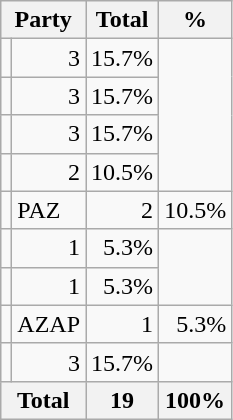<table class=wikitable style="text-align:right;">
<tr>
<th colspan=2>Party</th>
<th>Total</th>
<th>%</th>
</tr>
<tr>
<td></td>
<td>3</td>
<td>15.7%</td>
</tr>
<tr>
<td></td>
<td>3</td>
<td>15.7%</td>
</tr>
<tr>
<td></td>
<td>3</td>
<td>15.7%</td>
</tr>
<tr>
<td></td>
<td>2</td>
<td>10.5%</td>
</tr>
<tr>
<td></td>
<td align=left>PAZ</td>
<td>2</td>
<td>10.5%</td>
</tr>
<tr>
<td></td>
<td>1</td>
<td>5.3%</td>
</tr>
<tr>
<td></td>
<td>1</td>
<td>5.3%</td>
</tr>
<tr>
<td></td>
<td align=left>AZAP</td>
<td>1</td>
<td>5.3%</td>
</tr>
<tr>
<td></td>
<td>3</td>
<td>15.7%</td>
</tr>
<tr>
<th colspan=2>Total</th>
<th>19</th>
<th>100%</th>
</tr>
</table>
